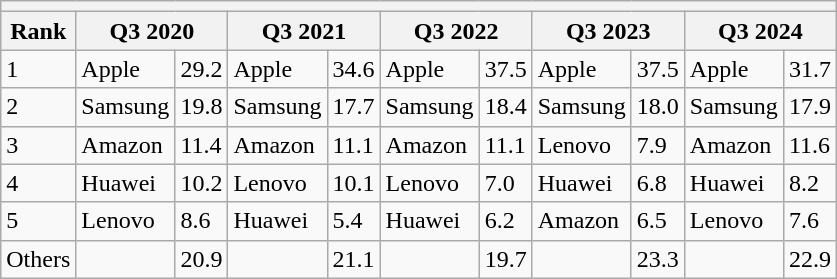<table class="wikitable">
<tr>
<th colspan="12"></th>
</tr>
<tr>
<th>Rank</th>
<th colspan="2">Q3 2020</th>
<th colspan="2">Q3 2021</th>
<th colspan="2">Q3 2022</th>
<th colspan="2">Q3 2023</th>
<th colspan="2">Q3 2024</th>
</tr>
<tr>
<td>1</td>
<td>Apple</td>
<td>29.2</td>
<td>Apple</td>
<td>34.6</td>
<td>Apple</td>
<td>37.5</td>
<td>Apple</td>
<td>37.5</td>
<td>Apple</td>
<td>31.7</td>
</tr>
<tr>
<td>2</td>
<td>Samsung</td>
<td>19.8</td>
<td>Samsung</td>
<td>17.7</td>
<td>Samsung</td>
<td>18.4</td>
<td>Samsung</td>
<td>18.0</td>
<td>Samsung</td>
<td>17.9</td>
</tr>
<tr>
<td>3</td>
<td>Amazon</td>
<td>11.4</td>
<td>Amazon</td>
<td>11.1</td>
<td>Amazon</td>
<td>11.1</td>
<td>Lenovo</td>
<td>7.9</td>
<td>Amazon</td>
<td>11.6</td>
</tr>
<tr>
<td>4</td>
<td>Huawei</td>
<td>10.2</td>
<td>Lenovo</td>
<td>10.1</td>
<td>Lenovo</td>
<td>7.0</td>
<td>Huawei</td>
<td>6.8</td>
<td>Huawei</td>
<td>8.2</td>
</tr>
<tr>
<td>5</td>
<td>Lenovo</td>
<td>8.6</td>
<td>Huawei</td>
<td>5.4</td>
<td>Huawei</td>
<td>6.2</td>
<td>Amazon</td>
<td>6.5</td>
<td>Lenovo</td>
<td>7.6</td>
</tr>
<tr>
<td>Others</td>
<td></td>
<td>20.9</td>
<td></td>
<td>21.1</td>
<td></td>
<td>19.7</td>
<td></td>
<td>23.3</td>
<td></td>
<td>22.9</td>
</tr>
</table>
